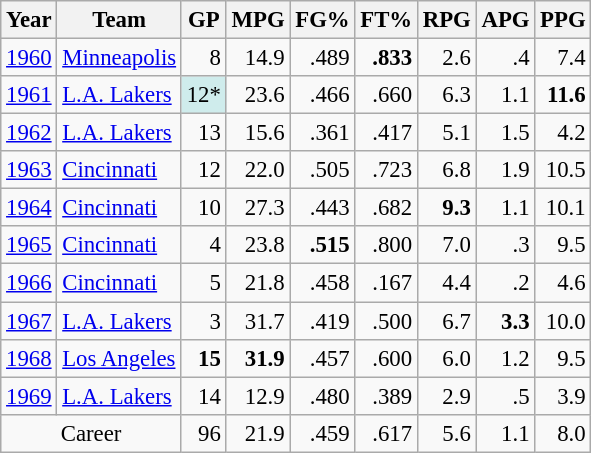<table class="wikitable sortable" style="font-size:95%; text-align:right;">
<tr>
<th>Year</th>
<th>Team</th>
<th>GP</th>
<th>MPG</th>
<th>FG%</th>
<th>FT%</th>
<th>RPG</th>
<th>APG</th>
<th>PPG</th>
</tr>
<tr>
<td style="text-align:left;"><a href='#'>1960</a></td>
<td style="text-align:left;"><a href='#'>Minneapolis</a></td>
<td>8</td>
<td>14.9</td>
<td>.489</td>
<td><strong>.833</strong></td>
<td>2.6</td>
<td>.4</td>
<td>7.4</td>
</tr>
<tr>
<td style="text-align:left;"><a href='#'>1961</a></td>
<td style="text-align:left;"><a href='#'>L.A. Lakers</a></td>
<td bgcolor="cfecec">12*</td>
<td>23.6</td>
<td>.466</td>
<td>.660</td>
<td>6.3</td>
<td>1.1</td>
<td><strong>11.6</strong></td>
</tr>
<tr>
<td style="text-align:left;"><a href='#'>1962</a></td>
<td style="text-align:left;"><a href='#'>L.A. Lakers</a></td>
<td>13</td>
<td>15.6</td>
<td>.361</td>
<td>.417</td>
<td>5.1</td>
<td>1.5</td>
<td>4.2</td>
</tr>
<tr>
<td style="text-align:left;"><a href='#'>1963</a></td>
<td style="text-align:left;"><a href='#'>Cincinnati</a></td>
<td>12</td>
<td>22.0</td>
<td>.505</td>
<td>.723</td>
<td>6.8</td>
<td>1.9</td>
<td>10.5</td>
</tr>
<tr>
<td style="text-align:left;"><a href='#'>1964</a></td>
<td style="text-align:left;"><a href='#'>Cincinnati</a></td>
<td>10</td>
<td>27.3</td>
<td>.443</td>
<td>.682</td>
<td><strong>9.3</strong></td>
<td>1.1</td>
<td>10.1</td>
</tr>
<tr>
<td style="text-align:left;"><a href='#'>1965</a></td>
<td style="text-align:left;"><a href='#'>Cincinnati</a></td>
<td>4</td>
<td>23.8</td>
<td><strong>.515</strong></td>
<td>.800</td>
<td>7.0</td>
<td>.3</td>
<td>9.5</td>
</tr>
<tr>
<td style="text-align:left;"><a href='#'>1966</a></td>
<td style="text-align:left;"><a href='#'>Cincinnati</a></td>
<td>5</td>
<td>21.8</td>
<td>.458</td>
<td>.167</td>
<td>4.4</td>
<td>.2</td>
<td>4.6</td>
</tr>
<tr>
<td style="text-align:left;"><a href='#'>1967</a></td>
<td style="text-align:left;"><a href='#'>L.A. Lakers</a></td>
<td>3</td>
<td>31.7</td>
<td>.419</td>
<td>.500</td>
<td>6.7</td>
<td><strong>3.3</strong></td>
<td>10.0</td>
</tr>
<tr>
<td style="text-align:left;"><a href='#'>1968</a></td>
<td style="text-align:left;"><a href='#'>Los Angeles</a></td>
<td><strong>15</strong></td>
<td><strong>31.9</strong></td>
<td>.457</td>
<td>.600</td>
<td>6.0</td>
<td>1.2</td>
<td>9.5</td>
</tr>
<tr>
<td style="text-align:left;"><a href='#'>1969</a></td>
<td style="text-align:left;"><a href='#'>L.A. Lakers</a></td>
<td>14</td>
<td>12.9</td>
<td>.480</td>
<td>.389</td>
<td>2.9</td>
<td>.5</td>
<td>3.9</td>
</tr>
<tr>
<td colspan="2" style="text-align:center;">Career</td>
<td>96</td>
<td>21.9</td>
<td>.459</td>
<td>.617</td>
<td>5.6</td>
<td>1.1</td>
<td>8.0</td>
</tr>
</table>
